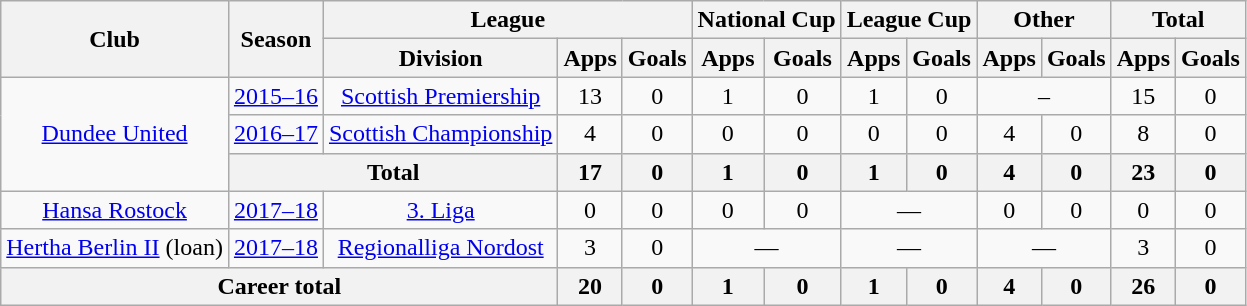<table class="wikitable" style="text-align: center">
<tr>
<th rowspan="2">Club</th>
<th rowspan="2">Season</th>
<th colspan="3">League</th>
<th colspan="2">National Cup</th>
<th colspan="2">League Cup</th>
<th colspan="2">Other</th>
<th colspan="2">Total</th>
</tr>
<tr>
<th>Division</th>
<th>Apps</th>
<th>Goals</th>
<th>Apps</th>
<th>Goals</th>
<th>Apps</th>
<th>Goals</th>
<th>Apps</th>
<th>Goals</th>
<th>Apps</th>
<th>Goals</th>
</tr>
<tr>
<td rowspan="3"><a href='#'>Dundee United</a></td>
<td><a href='#'>2015–16</a></td>
<td><a href='#'>Scottish Premiership</a></td>
<td>13</td>
<td>0</td>
<td>1</td>
<td>0</td>
<td>1</td>
<td>0</td>
<td colspan="2">–</td>
<td>15</td>
<td>0</td>
</tr>
<tr>
<td><a href='#'>2016–17</a></td>
<td><a href='#'>Scottish Championship</a></td>
<td>4</td>
<td>0</td>
<td>0</td>
<td>0</td>
<td>0</td>
<td>0</td>
<td>4</td>
<td>0</td>
<td>8</td>
<td>0</td>
</tr>
<tr>
<th colspan="2">Total</th>
<th>17</th>
<th>0</th>
<th>1</th>
<th>0</th>
<th>1</th>
<th>0</th>
<th>4</th>
<th>0</th>
<th>23</th>
<th>0</th>
</tr>
<tr>
<td><a href='#'>Hansa Rostock</a></td>
<td><a href='#'>2017–18</a></td>
<td><a href='#'>3. Liga</a></td>
<td>0</td>
<td>0</td>
<td>0</td>
<td>0</td>
<td colspan="2">—</td>
<td>0</td>
<td>0</td>
<td>0</td>
<td>0</td>
</tr>
<tr>
<td><a href='#'>Hertha Berlin II</a> (loan)</td>
<td><a href='#'>2017–18</a></td>
<td><a href='#'>Regionalliga Nordost</a></td>
<td>3</td>
<td>0</td>
<td colspan="2">—</td>
<td colspan="2">—</td>
<td colspan="2">—</td>
<td>3</td>
<td>0</td>
</tr>
<tr>
<th colspan="3">Career total</th>
<th>20</th>
<th>0</th>
<th>1</th>
<th>0</th>
<th>1</th>
<th>0</th>
<th>4</th>
<th>0</th>
<th>26</th>
<th>0</th>
</tr>
</table>
